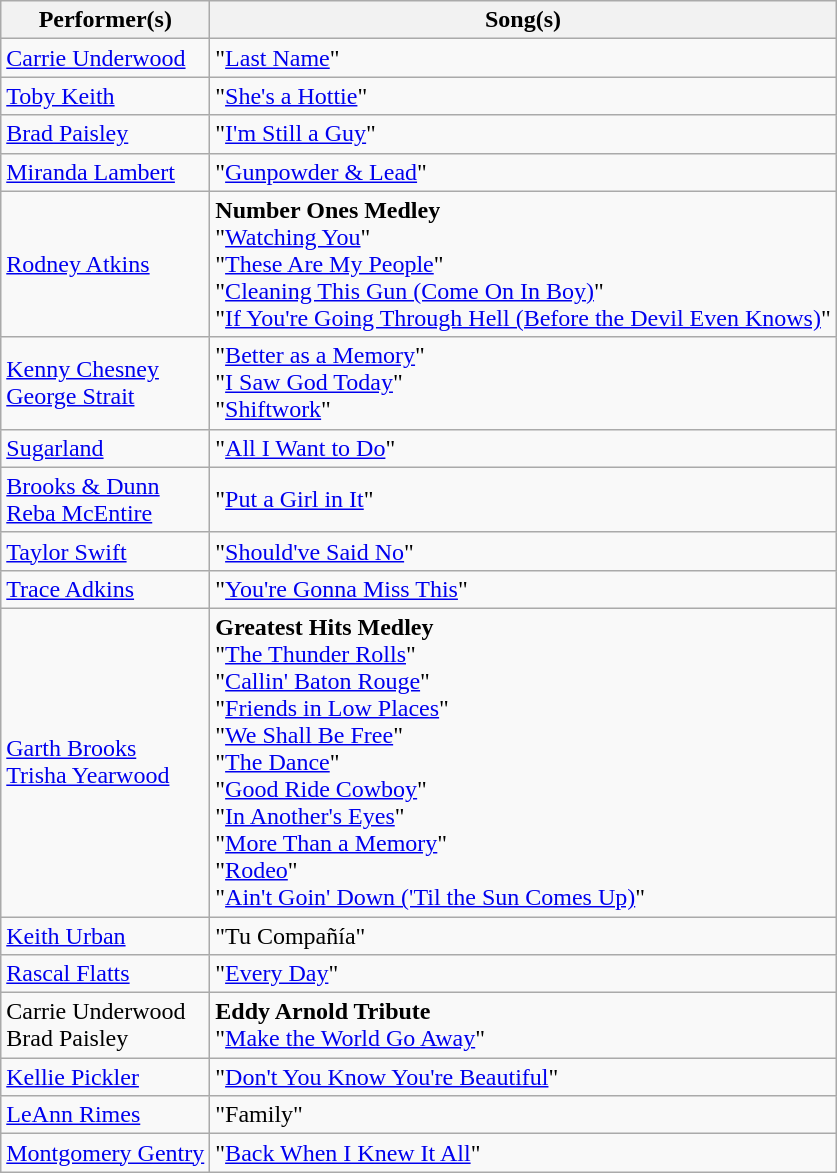<table class="wikitable">
<tr>
<th>Performer(s)</th>
<th>Song(s)</th>
</tr>
<tr>
<td><a href='#'>Carrie Underwood</a></td>
<td>"<a href='#'>Last Name</a>"</td>
</tr>
<tr>
<td><a href='#'>Toby Keith</a></td>
<td>"<a href='#'>She's a Hottie</a>"</td>
</tr>
<tr>
<td><a href='#'>Brad Paisley</a></td>
<td>"<a href='#'>I'm Still a Guy</a>"</td>
</tr>
<tr>
<td><a href='#'>Miranda Lambert</a></td>
<td>"<a href='#'>Gunpowder & Lead</a>"</td>
</tr>
<tr>
<td><a href='#'>Rodney Atkins</a></td>
<td><strong>Number Ones Medley</strong><br>"<a href='#'>Watching You</a>"<br>"<a href='#'>These Are My People</a>"<br>"<a href='#'>Cleaning This Gun (Come On In Boy)</a>"<br>"<a href='#'>If You're Going Through Hell (Before the Devil Even Knows)</a>"</td>
</tr>
<tr>
<td><a href='#'>Kenny Chesney</a><br><a href='#'>George Strait</a></td>
<td>"<a href='#'>Better as a Memory</a>"<br>"<a href='#'>I Saw God Today</a>"<br>"<a href='#'>Shiftwork</a>"</td>
</tr>
<tr>
<td><a href='#'>Sugarland</a></td>
<td>"<a href='#'>All I Want to Do</a>"</td>
</tr>
<tr>
<td><a href='#'>Brooks & Dunn</a><br><a href='#'>Reba McEntire</a></td>
<td>"<a href='#'>Put a Girl in It</a>"</td>
</tr>
<tr>
<td><a href='#'>Taylor Swift</a></td>
<td>"<a href='#'>Should've Said No</a>"</td>
</tr>
<tr>
<td><a href='#'>Trace Adkins</a></td>
<td>"<a href='#'>You're Gonna Miss This</a>"</td>
</tr>
<tr>
<td><a href='#'>Garth Brooks</a><br><a href='#'>Trisha Yearwood</a></td>
<td><strong>Greatest Hits Medley</strong><br>"<a href='#'>The Thunder Rolls</a>"<br>"<a href='#'>Callin' Baton Rouge</a>"<br>"<a href='#'>Friends in Low Places</a>"<br>"<a href='#'>We Shall Be Free</a>"<br>"<a href='#'>The Dance</a>"<br>"<a href='#'>Good Ride Cowboy</a>"<br>"<a href='#'>In Another's Eyes</a>"<br>"<a href='#'>More Than a Memory</a>"<br>"<a href='#'>Rodeo</a>"<br>"<a href='#'>Ain't Goin' Down ('Til the Sun Comes Up)</a>"</td>
</tr>
<tr>
<td><a href='#'>Keith Urban</a></td>
<td>"Tu Compañía"</td>
</tr>
<tr>
<td><a href='#'>Rascal Flatts</a></td>
<td>"<a href='#'>Every Day</a>"</td>
</tr>
<tr>
<td>Carrie Underwood<br>Brad Paisley</td>
<td><strong>Eddy Arnold Tribute</strong><br>"<a href='#'>Make the World Go Away</a>"</td>
</tr>
<tr>
<td><a href='#'>Kellie Pickler</a></td>
<td>"<a href='#'>Don't You Know You're Beautiful</a>"</td>
</tr>
<tr>
<td><a href='#'>LeAnn Rimes</a></td>
<td>"Family"</td>
</tr>
<tr>
<td><a href='#'>Montgomery Gentry</a></td>
<td>"<a href='#'>Back When I Knew It All</a>"</td>
</tr>
</table>
